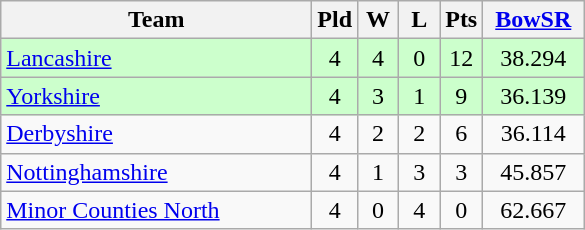<table class="wikitable" style="text-align: center;">
<tr>
<th width=200>Team</th>
<th width=20>Pld</th>
<th width=20>W</th>
<th width=20>L</th>
<th width=20>Pts</th>
<th width=60><a href='#'>BowSR</a></th>
</tr>
<tr bgcolor="#ccffcc">
<td align=left><a href='#'>Lancashire</a></td>
<td>4</td>
<td>4</td>
<td>0</td>
<td>12</td>
<td>38.294</td>
</tr>
<tr bgcolor="#ccffcc">
<td align=left><a href='#'>Yorkshire</a></td>
<td>4</td>
<td>3</td>
<td>1</td>
<td>9</td>
<td>36.139</td>
</tr>
<tr>
<td align=left><a href='#'>Derbyshire</a></td>
<td>4</td>
<td>2</td>
<td>2</td>
<td>6</td>
<td>36.114</td>
</tr>
<tr>
<td align=left><a href='#'>Nottinghamshire</a></td>
<td>4</td>
<td>1</td>
<td>3</td>
<td>3</td>
<td>45.857</td>
</tr>
<tr>
<td align=left><a href='#'>Minor Counties North</a></td>
<td>4</td>
<td>0</td>
<td>4</td>
<td>0</td>
<td>62.667</td>
</tr>
</table>
